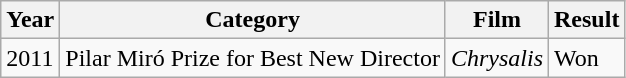<table class="wikitable">
<tr>
<th>Year</th>
<th>Category</th>
<th>Film</th>
<th>Result</th>
</tr>
<tr>
<td>2011</td>
<td>Pilar Miró Prize for Best New Director</td>
<td><em>Chrysalis</em></td>
<td>Won</td>
</tr>
</table>
